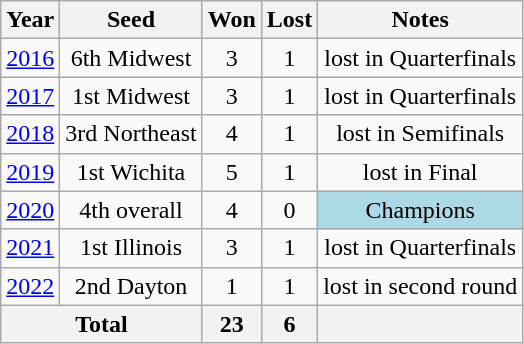<table class="wikitable" style="text-align:center;">
<tr>
<th>Year</th>
<th>Seed</th>
<th>Won</th>
<th>Lost</th>
<th>Notes</th>
</tr>
<tr>
<td><a href='#'>2016</a></td>
<td>6th Midwest</td>
<td>3</td>
<td>1</td>
<td>lost in Quarterfinals</td>
</tr>
<tr>
<td><a href='#'>2017</a></td>
<td>1st Midwest</td>
<td>3</td>
<td>1</td>
<td>lost in Quarterfinals</td>
</tr>
<tr>
<td><a href='#'>2018</a></td>
<td>3rd Northeast</td>
<td>4</td>
<td>1</td>
<td>lost in Semifinals</td>
</tr>
<tr>
<td><a href='#'>2019</a></td>
<td>1st Wichita</td>
<td>5</td>
<td>1</td>
<td>lost in Final</td>
</tr>
<tr>
<td><a href='#'>2020</a></td>
<td>4th overall</td>
<td>4</td>
<td>0</td>
<td bgcolor=lightblue>Champions</td>
</tr>
<tr>
<td><a href='#'>2021</a></td>
<td>1st Illinois</td>
<td>3</td>
<td>1</td>
<td>lost in Quarterfinals</td>
</tr>
<tr>
<td><a href='#'>2022</a></td>
<td>2nd Dayton</td>
<td>1</td>
<td>1</td>
<td>lost in second round</td>
</tr>
<tr>
<th colspan=2>Total</th>
<th>23</th>
<th>6</th>
<th></th>
</tr>
</table>
